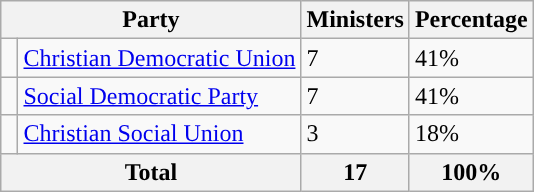<table class="wikitable" align=right>
<tr>
<th colspan="2">Party</th>
<th>Ministers</th>
<th>Percentage</th>
</tr>
<tr>
<td width="4px"></td>
<td><a href='#'>Christian Democratic Union</a></td>
<td>7</td>
<td>41%</td>
</tr>
<tr>
<td width="4px"></td>
<td><a href='#'>Social Democratic Party</a></td>
<td>7</td>
<td>41%</td>
</tr>
<tr>
<td></td>
<td><a href='#'>Christian Social Union</a></td>
<td>3</td>
<td>18%</td>
</tr>
<tr>
<th colspan="2">Total</th>
<th>17</th>
<th>100%</th>
</tr>
</table>
